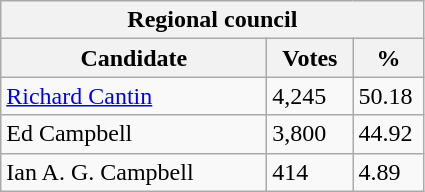<table class="wikitable">
<tr>
<th colspan="3">Regional council</th>
</tr>
<tr>
<th style="width: 170px">Candidate</th>
<th style="width: 50px">Votes</th>
<th style="width: 40px">%</th>
</tr>
<tr>
<td><a href='#'>Richard Cantin</a></td>
<td>4,245</td>
<td>50.18</td>
</tr>
<tr>
<td>Ed Campbell</td>
<td>3,800</td>
<td>44.92</td>
</tr>
<tr>
<td>Ian A. G. Campbell</td>
<td>414</td>
<td>4.89</td>
</tr>
</table>
